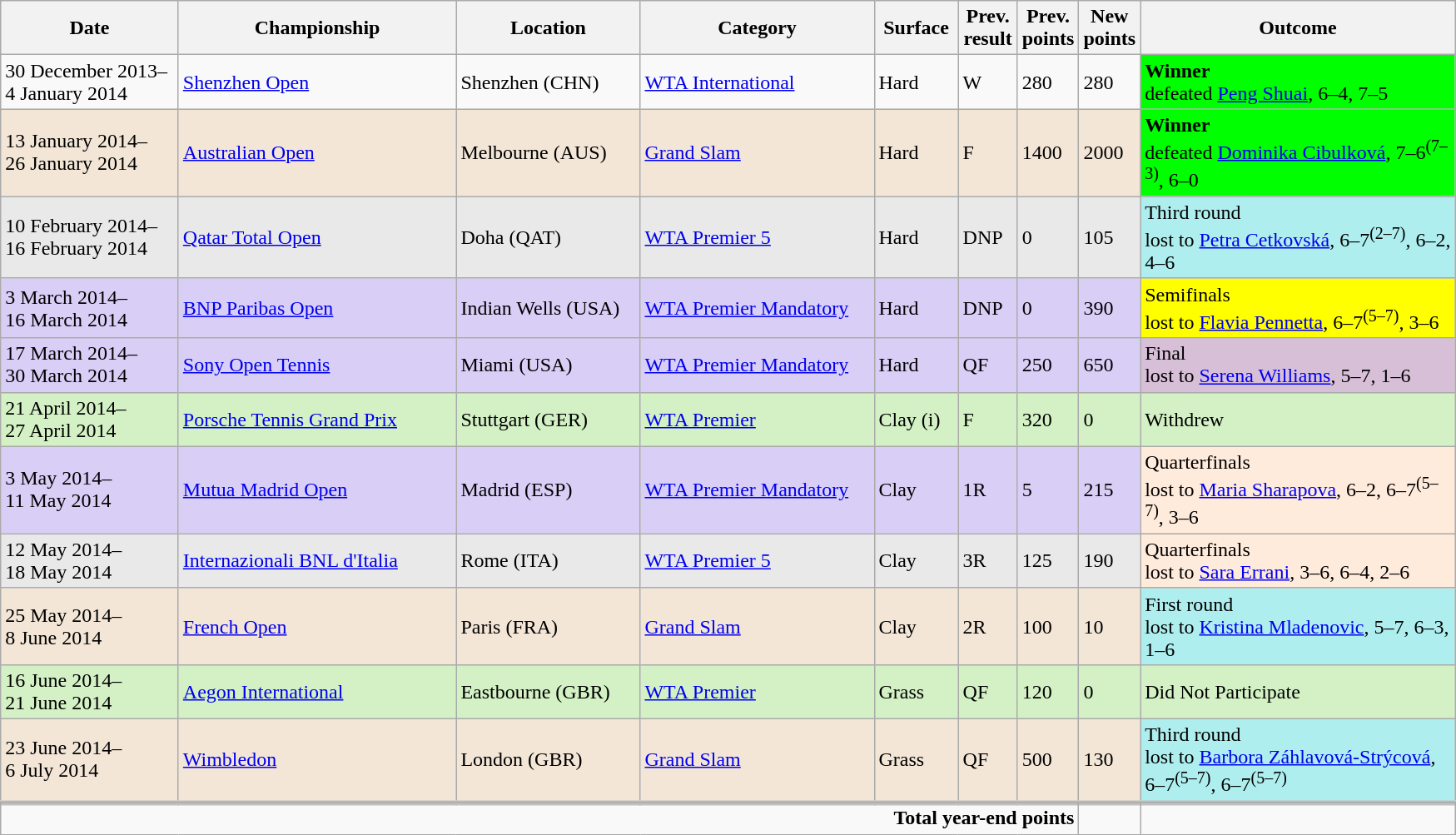<table class="wikitable">
<tr>
<th width=135>Date</th>
<th width=215>Championship</th>
<th width=140>Location</th>
<th width=180>Category</th>
<th width=60>Surface</th>
<th width=40>Prev. result</th>
<th width=40>Prev. points</th>
<th width=40>New points</th>
<th width=245>Outcome</th>
</tr>
<tr>
<td>30 December 2013–<br>4 January 2014</td>
<td><a href='#'>Shenzhen Open</a></td>
<td>Shenzhen (CHN)</td>
<td><a href='#'>WTA International</a></td>
<td>Hard</td>
<td>W</td>
<td>280</td>
<td>280</td>
<td style="background:lime;"><strong>Winner</strong> <br>defeated <a href='#'>Peng Shuai</a>, 6–4, 7–5</td>
</tr>
<tr style="background:#f3e6d7">
<td>13 January 2014–<br>26 January 2014</td>
<td><a href='#'>Australian Open</a></td>
<td>Melbourne (AUS)</td>
<td><a href='#'>Grand Slam</a></td>
<td>Hard</td>
<td>F</td>
<td>1400</td>
<td>2000</td>
<td style="background:lime;"><strong>Winner</strong> <br>defeated <a href='#'>Dominika Cibulková</a>, 7–6<sup>(7–3)</sup>, 6–0</td>
</tr>
<tr style="background:#e9e9e9;">
<td>10 February 2014–<br>16 February 2014</td>
<td><a href='#'>Qatar Total Open</a></td>
<td>Doha (QAT)</td>
<td><a href='#'>WTA Premier 5</a></td>
<td>Hard</td>
<td>DNP</td>
<td>0</td>
<td>105</td>
<td style="background:#afeeee;">Third round <br>lost to <a href='#'>Petra Cetkovská</a>, 6–7<sup>(2–7)</sup>, 6–2, 4–6</td>
</tr>
<tr style="background:#d8cef6;">
<td>3 March 2014–<br>16 March 2014</td>
<td><a href='#'>BNP Paribas Open</a></td>
<td>Indian Wells (USA)</td>
<td><a href='#'>WTA Premier Mandatory</a></td>
<td>Hard</td>
<td>DNP</td>
<td>0</td>
<td>390</td>
<td style="background:yellow;">Semifinals <br>lost to <a href='#'>Flavia Pennetta</a>, 6–7<sup>(5–7)</sup>, 3–6</td>
</tr>
<tr style="background:#d8cef6;">
<td>17 March 2014–<br>30 March 2014</td>
<td><a href='#'>Sony Open Tennis</a></td>
<td>Miami (USA)</td>
<td><a href='#'>WTA Premier Mandatory</a></td>
<td>Hard</td>
<td>QF</td>
<td>250</td>
<td>650</td>
<td style="background:thistle;">Final<br>lost to <a href='#'>Serena Williams</a>, 5–7, 1–6</td>
</tr>
<tr style="background:#d4f1c5;">
<td>21 April 2014–<br>27 April 2014</td>
<td><a href='#'>Porsche Tennis Grand Prix</a></td>
<td>Stuttgart (GER)</td>
<td><a href='#'>WTA Premier</a></td>
<td>Clay (i)</td>
<td>F</td>
<td>320</td>
<td>0</td>
<td>Withdrew</td>
</tr>
<tr style="background:#d8cef6;">
<td>3 May 2014–<br>11 May 2014</td>
<td><a href='#'>Mutua Madrid Open</a></td>
<td>Madrid (ESP)</td>
<td><a href='#'>WTA Premier Mandatory</a></td>
<td>Clay</td>
<td>1R</td>
<td>5</td>
<td>215</td>
<td style="background:#ffebdc;">Quarterfinals <br>lost to <a href='#'>Maria Sharapova</a>, 6–2, 6–7<sup>(5–7)</sup>, 3–6</td>
</tr>
<tr style="background:#e9e9e9;">
<td>12 May 2014–<br>18 May 2014</td>
<td><a href='#'>Internazionali BNL d'Italia</a></td>
<td>Rome (ITA)</td>
<td><a href='#'>WTA Premier 5</a></td>
<td>Clay</td>
<td>3R</td>
<td>125</td>
<td>190</td>
<td style="background:#ffebdc;">Quarterfinals <br>lost to <a href='#'>Sara Errani</a>, 3–6, 6–4, 2–6</td>
</tr>
<tr style="background:#f3e6d7;">
<td>25 May 2014–<br>8 June 2014</td>
<td><a href='#'>French Open</a></td>
<td>Paris (FRA)</td>
<td><a href='#'>Grand Slam</a></td>
<td>Clay</td>
<td>2R</td>
<td>100</td>
<td>10</td>
<td style="background:#afeeee;">First round <br>lost to <a href='#'>Kristina Mladenovic</a>, 5–7, 6–3, 1–6</td>
</tr>
<tr style="background:#d4f1c5;">
<td>16 June 2014–<br>21 June 2014</td>
<td><a href='#'>Aegon International</a></td>
<td>Eastbourne (GBR)</td>
<td><a href='#'>WTA Premier</a></td>
<td>Grass</td>
<td>QF</td>
<td>120</td>
<td>0</td>
<td>Did Not Participate</td>
</tr>
<tr style="background:#f3e6d7;">
<td>23 June 2014–<br>6 July 2014</td>
<td><a href='#'>Wimbledon</a></td>
<td>London (GBR)</td>
<td><a href='#'>Grand Slam</a></td>
<td>Grass</td>
<td>QF</td>
<td>500</td>
<td>130</td>
<td style="background:#afeeee;">Third round <br>lost to <a href='#'>Barbora Záhlavová-Strýcová</a>, 6–7<sup>(5–7)</sup>, 6–7<sup>(5–7)</sup></td>
</tr>
<tr style="border-top:4px solid silver;">
</tr>
<tr>
<td colspan="7" style="text-align:right;"><strong>Total year-end points</strong></td>
<td></td>
<td></td>
</tr>
</table>
